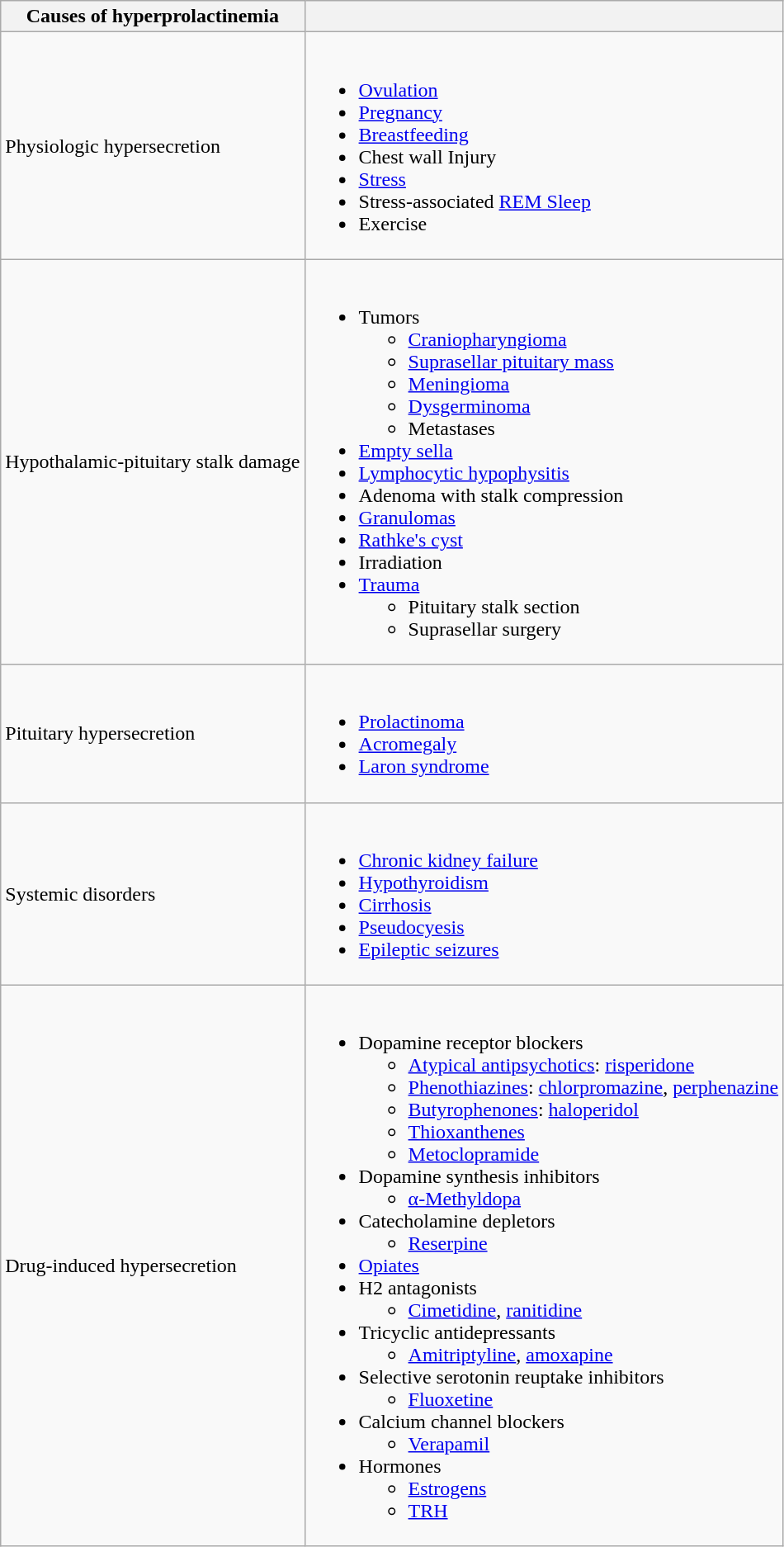<table class="wikitable">
<tr>
<th>Causes of hyperprolactinemia</th>
<th></th>
</tr>
<tr>
<td>Physiologic hypersecretion</td>
<td><br><ul><li><a href='#'>Ovulation</a></li><li><a href='#'>Pregnancy</a></li><li><a href='#'>Breastfeeding</a></li><li>Chest wall Injury</li><li><a href='#'>Stress</a></li><li>Stress-associated <a href='#'>REM Sleep</a></li><li>Exercise</li></ul></td>
</tr>
<tr>
<td>Hypothalamic-pituitary stalk damage</td>
<td><br><ul><li>Tumors<ul><li><a href='#'>Craniopharyngioma</a></li><li><a href='#'>Suprasellar pituitary mass</a></li><li><a href='#'>Meningioma</a></li><li><a href='#'>Dysgerminoma</a></li><li>Metastases</li></ul></li><li><a href='#'>Empty sella</a></li><li><a href='#'>Lymphocytic hypophysitis</a></li><li>Adenoma with stalk compression</li><li><a href='#'>Granulomas</a></li><li><a href='#'>Rathke's cyst</a></li><li>Irradiation</li><li><a href='#'>Trauma</a><ul><li>Pituitary stalk section</li><li>Suprasellar surgery</li></ul></li></ul></td>
</tr>
<tr>
<td>Pituitary hypersecretion</td>
<td><br><ul><li><a href='#'>Prolactinoma</a></li><li><a href='#'>Acromegaly</a></li><li><a href='#'>Laron syndrome</a></li></ul></td>
</tr>
<tr>
<td>Systemic disorders</td>
<td><br><ul><li><a href='#'>Chronic kidney failure</a></li><li><a href='#'>Hypothyroidism</a></li><li><a href='#'>Cirrhosis</a></li><li><a href='#'>Pseudocyesis</a></li><li><a href='#'>Epileptic seizures</a></li></ul></td>
</tr>
<tr>
<td>Drug-induced hypersecretion</td>
<td><br><ul><li>Dopamine receptor blockers<ul><li><a href='#'>Atypical antipsychotics</a>: <a href='#'>risperidone</a></li><li><a href='#'>Phenothiazines</a>: <a href='#'>chlorpromazine</a>, <a href='#'>perphenazine</a></li><li><a href='#'>Butyrophenones</a>: <a href='#'>haloperidol</a></li><li><a href='#'>Thioxanthenes</a></li><li><a href='#'>Metoclopramide</a></li></ul></li><li>Dopamine synthesis inhibitors<ul><li><a href='#'>α-Methyldopa</a></li></ul></li><li>Catecholamine depletors<ul><li><a href='#'>Reserpine</a></li></ul></li><li><a href='#'>Opiates</a></li><li>H2 antagonists<ul><li><a href='#'>Cimetidine</a>, <a href='#'>ranitidine</a></li></ul></li><li>Tricyclic antidepressants<ul><li><a href='#'>Amitriptyline</a>, <a href='#'>amoxapine</a></li></ul></li><li>Selective serotonin reuptake inhibitors<ul><li><a href='#'>Fluoxetine</a></li></ul></li><li>Calcium channel blockers<ul><li><a href='#'>Verapamil</a></li></ul></li><li>Hormones<ul><li><a href='#'>Estrogens</a></li><li><a href='#'>TRH</a></li></ul></li></ul></td>
</tr>
</table>
